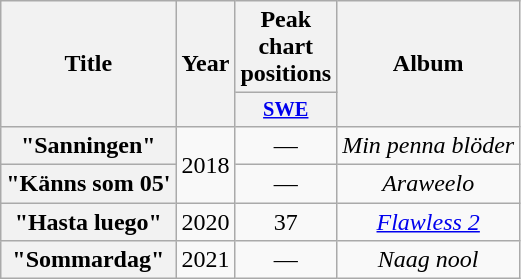<table class="wikitable plainrowheaders" style="text-align:center;">
<tr>
<th scope="col" rowspan="2">Title</th>
<th scope="col" rowspan="2">Year</th>
<th scope="col" colspan="1">Peak chart positions</th>
<th scope="col" rowspan="2">Album</th>
</tr>
<tr>
<th scope="col" style="width:3em;font-size:85%;"><a href='#'>SWE</a><br></th>
</tr>
<tr>
<th scope="row">"Sanningen"<br></th>
<td rowspan="2">2018</td>
<td>—</td>
<td><em>Min penna blöder</em></td>
</tr>
<tr>
<th scope="row">"Känns som 05'</th>
<td>—</td>
<td><em>Araweelo</em></td>
</tr>
<tr>
<th scope="row">"Hasta luego"<br></th>
<td>2020</td>
<td>37<br></td>
<td><em><a href='#'>Flawless 2</a></em></td>
</tr>
<tr>
<th scope="row">"Sommardag"</th>
<td>2021</td>
<td>—</td>
<td><em>Naag nool</em></td>
</tr>
</table>
